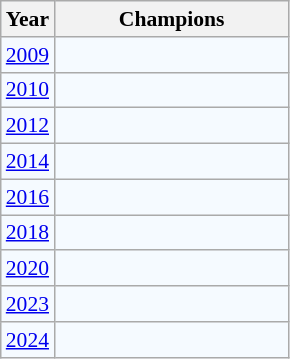<table class="wikitable floatright" style="background:#F5FAFF; text-align:center; font-size:90%;">
<tr>
<th>Year</th>
<th style="width:150px">Champions</th>
</tr>
<tr>
<td><a href='#'>2009</a></td>
<td style="text-align:left"></td>
</tr>
<tr>
<td><a href='#'>2010</a></td>
<td style="text-align:left"> </td>
</tr>
<tr>
<td><a href='#'>2012</a></td>
<td style="text-align:left"> </td>
</tr>
<tr>
<td><a href='#'>2014</a></td>
<td style="text-align:left"> </td>
</tr>
<tr>
<td><a href='#'>2016</a></td>
<td style="text-align:left"> </td>
</tr>
<tr>
<td><a href='#'>2018</a></td>
<td style="text-align:left"> </td>
</tr>
<tr>
<td><a href='#'>2020</a></td>
<td style="text-align:left"> </td>
</tr>
<tr>
<td><a href='#'>2023</a></td>
<td style="text-align:left"> </td>
</tr>
<tr>
<td><a href='#'>2024</a></td>
<td style="text-align:left"> </td>
</tr>
</table>
